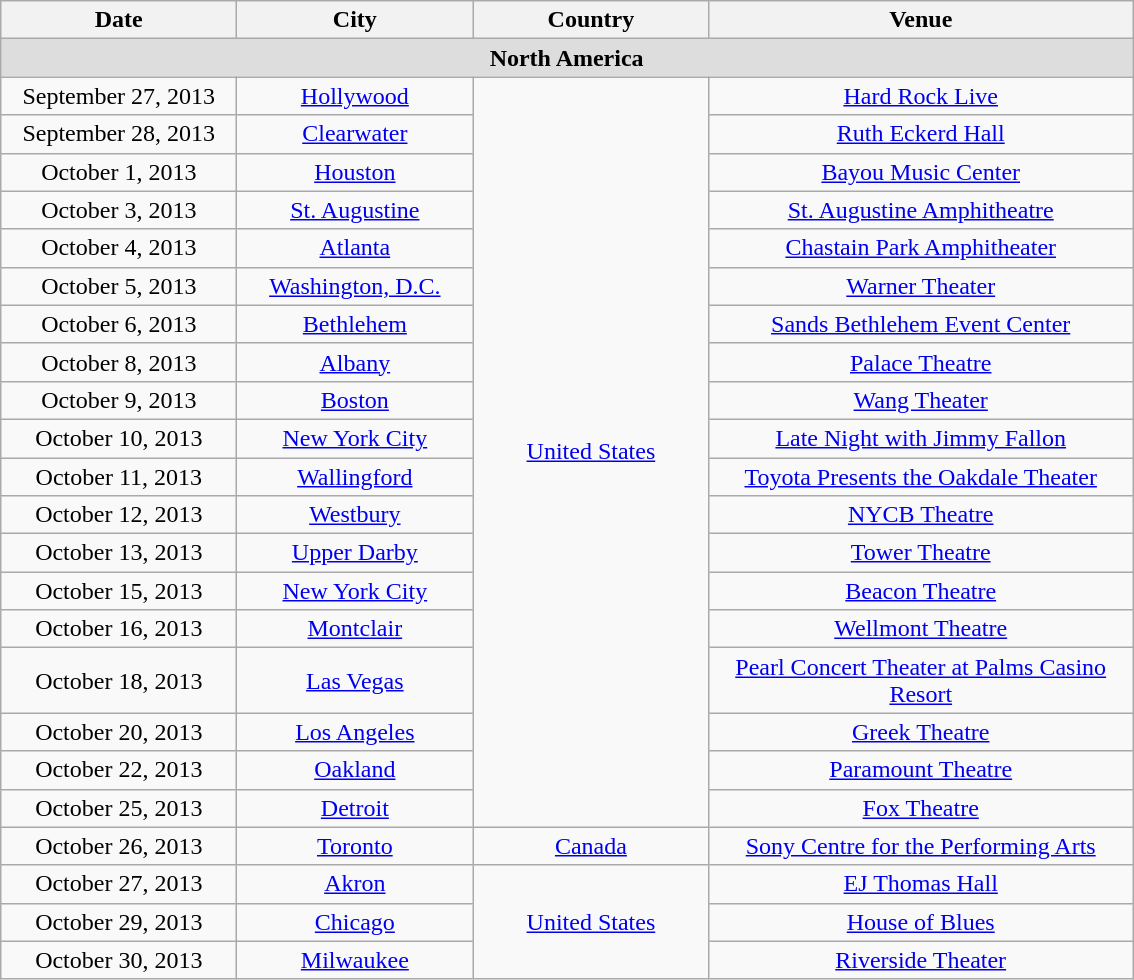<table class="wikitable" style="text-align:center;">
<tr>
<th width="150">Date</th>
<th width="150">City</th>
<th width="150">Country</th>
<th width="275">Venue</th>
</tr>
<tr>
<td colspan="4" style="background:#ddd;"><strong>North America</strong></td>
</tr>
<tr>
<td>September 27, 2013</td>
<td><a href='#'>Hollywood</a></td>
<td rowspan="19"><a href='#'>United States</a></td>
<td><a href='#'>Hard Rock Live</a></td>
</tr>
<tr>
<td>September 28, 2013</td>
<td><a href='#'>Clearwater</a></td>
<td><a href='#'>Ruth Eckerd Hall</a></td>
</tr>
<tr>
<td>October 1, 2013</td>
<td><a href='#'>Houston</a></td>
<td><a href='#'>Bayou Music Center</a></td>
</tr>
<tr>
<td>October 3, 2013</td>
<td><a href='#'>St. Augustine</a></td>
<td><a href='#'>St. Augustine Amphitheatre</a></td>
</tr>
<tr>
<td>October 4, 2013</td>
<td><a href='#'>Atlanta</a></td>
<td><a href='#'>Chastain Park Amphitheater</a></td>
</tr>
<tr>
<td>October 5, 2013</td>
<td><a href='#'>Washington, D.C.</a></td>
<td><a href='#'>Warner Theater</a></td>
</tr>
<tr>
<td>October 6, 2013</td>
<td><a href='#'>Bethlehem</a></td>
<td><a href='#'>Sands Bethlehem Event Center</a></td>
</tr>
<tr>
<td>October 8, 2013</td>
<td><a href='#'>Albany</a></td>
<td><a href='#'>Palace Theatre</a></td>
</tr>
<tr>
<td>October 9, 2013</td>
<td><a href='#'>Boston</a></td>
<td><a href='#'>Wang Theater</a></td>
</tr>
<tr>
<td>October 10, 2013</td>
<td><a href='#'>New York City</a></td>
<td><a href='#'>Late Night with Jimmy Fallon</a></td>
</tr>
<tr>
<td>October 11, 2013</td>
<td><a href='#'>Wallingford</a></td>
<td><a href='#'>Toyota Presents the Oakdale Theater</a></td>
</tr>
<tr>
<td>October 12, 2013</td>
<td><a href='#'>Westbury</a></td>
<td><a href='#'>NYCB Theatre</a></td>
</tr>
<tr>
<td>October 13, 2013</td>
<td><a href='#'>Upper Darby</a></td>
<td><a href='#'>Tower Theatre</a></td>
</tr>
<tr>
<td>October 15, 2013</td>
<td><a href='#'>New York City</a></td>
<td><a href='#'>Beacon Theatre</a></td>
</tr>
<tr>
<td>October 16, 2013</td>
<td><a href='#'>Montclair</a></td>
<td><a href='#'>Wellmont Theatre</a></td>
</tr>
<tr>
<td>October 18, 2013</td>
<td><a href='#'>Las Vegas</a></td>
<td><a href='#'>Pearl Concert Theater at Palms Casino Resort</a></td>
</tr>
<tr>
<td>October 20, 2013</td>
<td><a href='#'>Los Angeles</a></td>
<td><a href='#'>Greek Theatre</a></td>
</tr>
<tr>
<td>October 22, 2013</td>
<td><a href='#'>Oakland</a></td>
<td><a href='#'>Paramount Theatre</a></td>
</tr>
<tr>
<td>October 25, 2013</td>
<td><a href='#'>Detroit</a></td>
<td><a href='#'>Fox Theatre</a></td>
</tr>
<tr>
<td>October 26, 2013</td>
<td><a href='#'>Toronto</a></td>
<td><a href='#'>Canada</a></td>
<td><a href='#'>Sony Centre for the Performing Arts</a></td>
</tr>
<tr>
<td>October 27, 2013</td>
<td><a href='#'>Akron</a></td>
<td rowspan="3"><a href='#'>United States</a></td>
<td><a href='#'>EJ Thomas Hall</a></td>
</tr>
<tr>
<td>October 29, 2013</td>
<td><a href='#'>Chicago</a></td>
<td><a href='#'>House of Blues</a></td>
</tr>
<tr>
<td>October 30, 2013</td>
<td><a href='#'>Milwaukee</a></td>
<td><a href='#'>Riverside Theater</a></td>
</tr>
</table>
